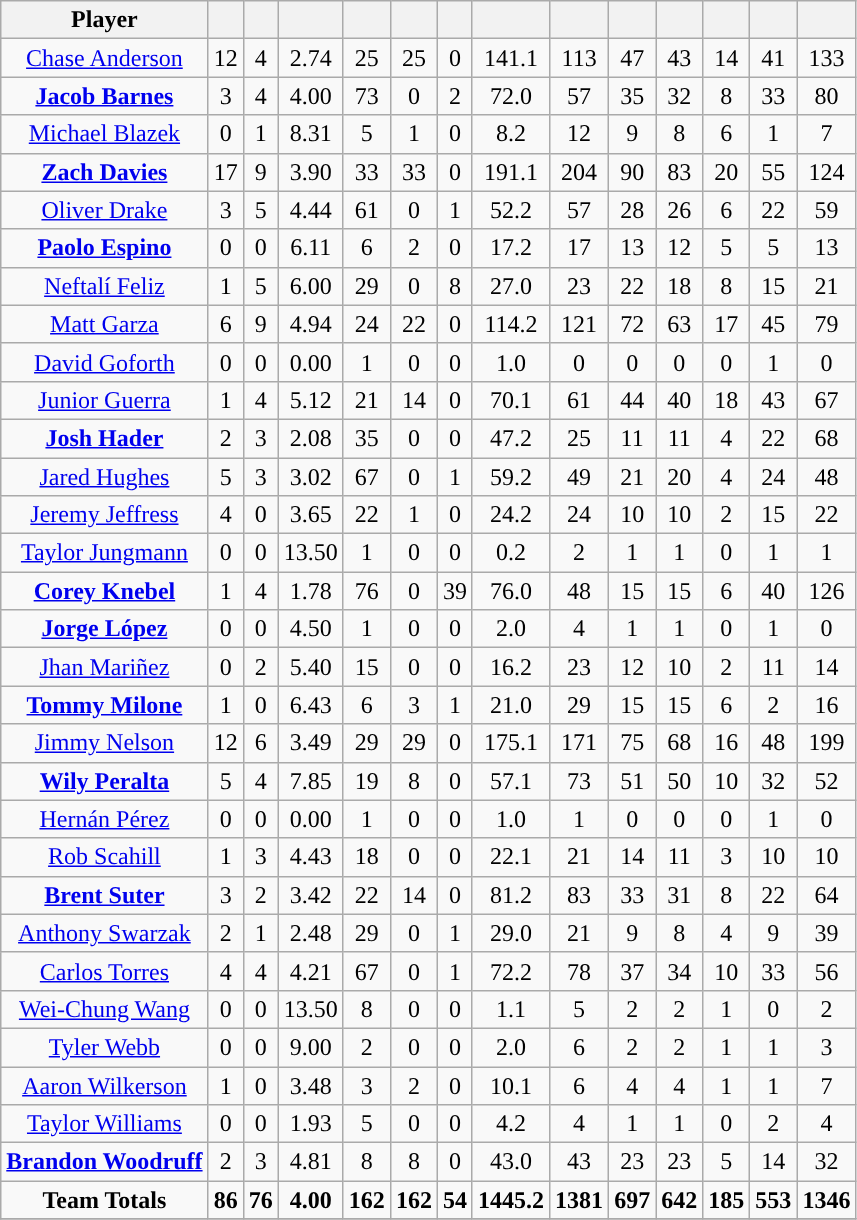<table class="wikitable sortable" style="text-align:center;">
<tr>
<th>Player</th>
<th></th>
<th></th>
<th></th>
<th></th>
<th></th>
<th></th>
<th></th>
<th></th>
<th></th>
<th></th>
<th></th>
<th></th>
<th></th>
</tr>
<tr>
<td><a href='#'>Chase Anderson</a></td>
<td>12</td>
<td>4</td>
<td>2.74</td>
<td>25</td>
<td>25</td>
<td>0</td>
<td>141.1</td>
<td>113</td>
<td>47</td>
<td>43</td>
<td>14</td>
<td>41</td>
<td>133</td>
</tr>
<tr>
<td><strong><a href='#'>Jacob Barnes</a></strong></td>
<td>3</td>
<td>4</td>
<td>4.00</td>
<td>73</td>
<td>0</td>
<td>2</td>
<td>72.0</td>
<td>57</td>
<td>35</td>
<td>32</td>
<td>8</td>
<td>33</td>
<td>80</td>
</tr>
<tr>
<td><a href='#'>Michael Blazek</a></td>
<td>0</td>
<td>1</td>
<td>8.31</td>
<td>5</td>
<td>1</td>
<td>0</td>
<td>8.2</td>
<td>12</td>
<td>9</td>
<td>8</td>
<td>6</td>
<td>1</td>
<td>7</td>
</tr>
<tr>
<td><strong><a href='#'>Zach Davies</a></strong></td>
<td>17</td>
<td>9</td>
<td>3.90</td>
<td>33</td>
<td>33</td>
<td>0</td>
<td>191.1</td>
<td>204</td>
<td>90</td>
<td>83</td>
<td>20</td>
<td>55</td>
<td>124</td>
</tr>
<tr>
<td><a href='#'>Oliver Drake</a></td>
<td>3</td>
<td>5</td>
<td>4.44</td>
<td>61</td>
<td>0</td>
<td>1</td>
<td>52.2</td>
<td>57</td>
<td>28</td>
<td>26</td>
<td>6</td>
<td>22</td>
<td>59</td>
</tr>
<tr>
<td><strong><a href='#'>Paolo Espino</a></strong></td>
<td>0</td>
<td>0</td>
<td>6.11</td>
<td>6</td>
<td>2</td>
<td>0</td>
<td>17.2</td>
<td>17</td>
<td>13</td>
<td>12</td>
<td>5</td>
<td>5</td>
<td>13</td>
</tr>
<tr>
<td><a href='#'>Neftalí Feliz</a></td>
<td>1</td>
<td>5</td>
<td>6.00</td>
<td>29</td>
<td>0</td>
<td>8</td>
<td>27.0</td>
<td>23</td>
<td>22</td>
<td>18</td>
<td>8</td>
<td>15</td>
<td>21</td>
</tr>
<tr>
<td><a href='#'>Matt Garza</a></td>
<td>6</td>
<td>9</td>
<td>4.94</td>
<td>24</td>
<td>22</td>
<td>0</td>
<td>114.2</td>
<td>121</td>
<td>72</td>
<td>63</td>
<td>17</td>
<td>45</td>
<td>79</td>
</tr>
<tr>
<td><a href='#'>David Goforth</a></td>
<td>0</td>
<td>0</td>
<td>0.00</td>
<td>1</td>
<td>0</td>
<td>0</td>
<td>1.0</td>
<td>0</td>
<td>0</td>
<td>0</td>
<td>0</td>
<td>1</td>
<td>0</td>
</tr>
<tr>
<td><a href='#'>Junior Guerra</a></td>
<td>1</td>
<td>4</td>
<td>5.12</td>
<td>21</td>
<td>14</td>
<td>0</td>
<td>70.1</td>
<td>61</td>
<td>44</td>
<td>40</td>
<td>18</td>
<td>43</td>
<td>67</td>
</tr>
<tr>
<td><strong><a href='#'>Josh Hader</a></strong></td>
<td>2</td>
<td>3</td>
<td>2.08</td>
<td>35</td>
<td>0</td>
<td>0</td>
<td>47.2</td>
<td>25</td>
<td>11</td>
<td>11</td>
<td>4</td>
<td>22</td>
<td>68</td>
</tr>
<tr>
<td><a href='#'>Jared Hughes</a></td>
<td>5</td>
<td>3</td>
<td>3.02</td>
<td>67</td>
<td>0</td>
<td>1</td>
<td>59.2</td>
<td>49</td>
<td>21</td>
<td>20</td>
<td>4</td>
<td>24</td>
<td>48</td>
</tr>
<tr>
<td><a href='#'>Jeremy Jeffress</a></td>
<td>4</td>
<td>0</td>
<td>3.65</td>
<td>22</td>
<td>1</td>
<td>0</td>
<td>24.2</td>
<td>24</td>
<td>10</td>
<td>10</td>
<td>2</td>
<td>15</td>
<td>22</td>
</tr>
<tr>
<td><a href='#'>Taylor Jungmann</a></td>
<td>0</td>
<td>0</td>
<td>13.50</td>
<td>1</td>
<td>0</td>
<td>0</td>
<td>0.2</td>
<td>2</td>
<td>1</td>
<td>1</td>
<td>0</td>
<td>1</td>
<td>1</td>
</tr>
<tr>
<td><strong><a href='#'>Corey Knebel</a></strong></td>
<td>1</td>
<td>4</td>
<td>1.78</td>
<td>76</td>
<td>0</td>
<td>39</td>
<td>76.0</td>
<td>48</td>
<td>15</td>
<td>15</td>
<td>6</td>
<td>40</td>
<td>126</td>
</tr>
<tr>
<td><strong><a href='#'>Jorge López</a></strong></td>
<td>0</td>
<td>0</td>
<td>4.50</td>
<td>1</td>
<td>0</td>
<td>0</td>
<td>2.0</td>
<td>4</td>
<td>1</td>
<td>1</td>
<td>0</td>
<td>1</td>
<td>0</td>
</tr>
<tr>
<td><a href='#'>Jhan Mariñez</a></td>
<td>0</td>
<td>2</td>
<td>5.40</td>
<td>15</td>
<td>0</td>
<td>0</td>
<td>16.2</td>
<td>23</td>
<td>12</td>
<td>10</td>
<td>2</td>
<td>11</td>
<td>14</td>
</tr>
<tr>
<td><strong><a href='#'>Tommy Milone</a></strong></td>
<td>1</td>
<td>0</td>
<td>6.43</td>
<td>6</td>
<td>3</td>
<td>1</td>
<td>21.0</td>
<td>29</td>
<td>15</td>
<td>15</td>
<td>6</td>
<td>2</td>
<td>16</td>
</tr>
<tr>
<td><a href='#'>Jimmy Nelson</a></td>
<td>12</td>
<td>6</td>
<td>3.49</td>
<td>29</td>
<td>29</td>
<td>0</td>
<td>175.1</td>
<td>171</td>
<td>75</td>
<td>68</td>
<td>16</td>
<td>48</td>
<td>199</td>
</tr>
<tr>
<td><strong><a href='#'>Wily Peralta</a></strong></td>
<td>5</td>
<td>4</td>
<td>7.85</td>
<td>19</td>
<td>8</td>
<td>0</td>
<td>57.1</td>
<td>73</td>
<td>51</td>
<td>50</td>
<td>10</td>
<td>32</td>
<td>52</td>
</tr>
<tr>
<td><a href='#'>Hernán Pérez</a></td>
<td>0</td>
<td>0</td>
<td>0.00</td>
<td>1</td>
<td>0</td>
<td>0</td>
<td>1.0</td>
<td>1</td>
<td>0</td>
<td>0</td>
<td>0</td>
<td>1</td>
<td>0</td>
</tr>
<tr>
<td><a href='#'>Rob Scahill</a></td>
<td>1</td>
<td>3</td>
<td>4.43</td>
<td>18</td>
<td>0</td>
<td>0</td>
<td>22.1</td>
<td>21</td>
<td>14</td>
<td>11</td>
<td>3</td>
<td>10</td>
<td>10</td>
</tr>
<tr>
<td><strong><a href='#'>Brent Suter</a></strong></td>
<td>3</td>
<td>2</td>
<td>3.42</td>
<td>22</td>
<td>14</td>
<td>0</td>
<td>81.2</td>
<td>83</td>
<td>33</td>
<td>31</td>
<td>8</td>
<td>22</td>
<td>64</td>
</tr>
<tr>
<td><a href='#'>Anthony Swarzak</a></td>
<td>2</td>
<td>1</td>
<td>2.48</td>
<td>29</td>
<td>0</td>
<td>1</td>
<td>29.0</td>
<td>21</td>
<td>9</td>
<td>8</td>
<td>4</td>
<td>9</td>
<td>39</td>
</tr>
<tr>
<td><a href='#'>Carlos Torres</a></td>
<td>4</td>
<td>4</td>
<td>4.21</td>
<td>67</td>
<td>0</td>
<td>1</td>
<td>72.2</td>
<td>78</td>
<td>37</td>
<td>34</td>
<td>10</td>
<td>33</td>
<td>56</td>
</tr>
<tr>
<td><a href='#'>Wei-Chung Wang</a></td>
<td>0</td>
<td>0</td>
<td>13.50</td>
<td>8</td>
<td>0</td>
<td>0</td>
<td>1.1</td>
<td>5</td>
<td>2</td>
<td>2</td>
<td>1</td>
<td>0</td>
<td>2</td>
</tr>
<tr>
<td><a href='#'>Tyler Webb</a></td>
<td>0</td>
<td>0</td>
<td>9.00</td>
<td>2</td>
<td>0</td>
<td>0</td>
<td>2.0</td>
<td>6</td>
<td>2</td>
<td>2</td>
<td>1</td>
<td>1</td>
<td>3</td>
</tr>
<tr>
<td><a href='#'>Aaron Wilkerson</a></td>
<td>1</td>
<td>0</td>
<td>3.48</td>
<td>3</td>
<td>2</td>
<td>0</td>
<td>10.1</td>
<td>6</td>
<td>4</td>
<td>4</td>
<td>1</td>
<td>1</td>
<td>7</td>
</tr>
<tr>
<td><a href='#'>Taylor Williams</a></td>
<td>0</td>
<td>0</td>
<td>1.93</td>
<td>5</td>
<td>0</td>
<td>0</td>
<td>4.2</td>
<td>4</td>
<td>1</td>
<td>1</td>
<td>0</td>
<td>2</td>
<td>4</td>
</tr>
<tr>
<td><strong><a href='#'>Brandon Woodruff</a></strong></td>
<td>2</td>
<td>3</td>
<td>4.81</td>
<td>8</td>
<td>8</td>
<td>0</td>
<td>43.0</td>
<td>43</td>
<td>23</td>
<td>23</td>
<td>5</td>
<td>14</td>
<td>32</td>
</tr>
<tr>
<td><strong>Team Totals</strong></td>
<td><strong>86</strong></td>
<td><strong>76</strong></td>
<td><strong>4.00</strong></td>
<td><strong>162</strong></td>
<td><strong>162</strong></td>
<td><strong>54</strong></td>
<td><strong>1445.2</strong></td>
<td><strong>1381</strong></td>
<td><strong>697</strong></td>
<td><strong>642</strong></td>
<td><strong>185</strong></td>
<td><strong>553</strong></td>
<td><strong>1346</strong></td>
</tr>
<tr class=="sortbottom">
</tr>
</table>
